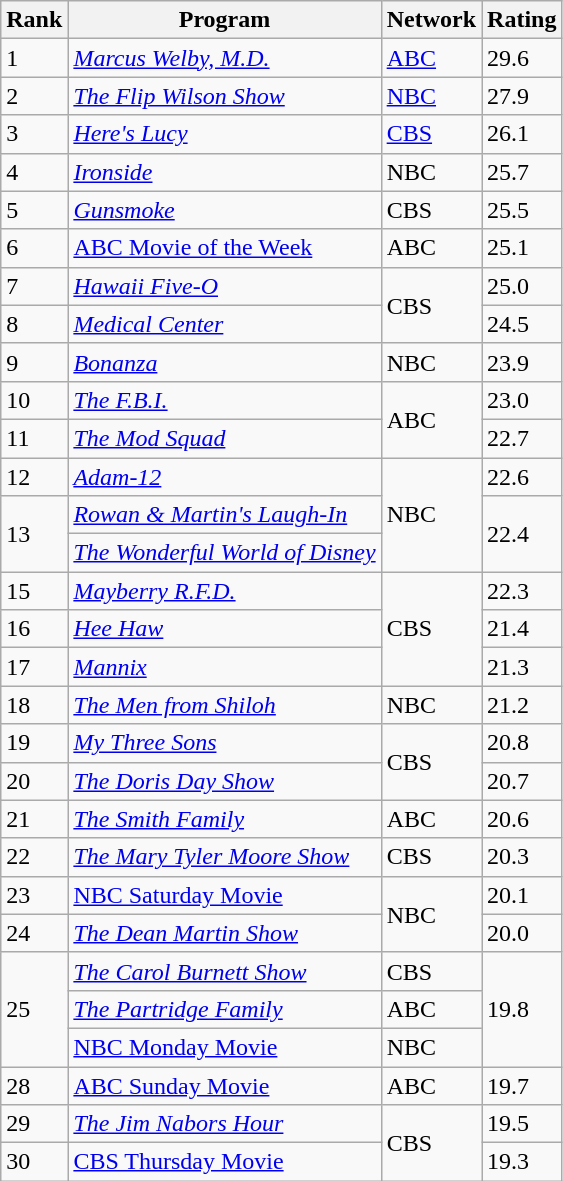<table class="wikitable">
<tr>
<th>Rank</th>
<th>Program</th>
<th>Network</th>
<th>Rating</th>
</tr>
<tr>
<td>1</td>
<td><em><a href='#'>Marcus Welby, M.D.</a></em></td>
<td><a href='#'>ABC</a></td>
<td>29.6</td>
</tr>
<tr>
<td>2</td>
<td><em><a href='#'>The Flip Wilson Show</a></em></td>
<td><a href='#'>NBC</a></td>
<td>27.9</td>
</tr>
<tr>
<td>3</td>
<td><em><a href='#'>Here's Lucy</a></em></td>
<td><a href='#'>CBS</a></td>
<td>26.1</td>
</tr>
<tr>
<td>4</td>
<td><em><a href='#'>Ironside</a></em></td>
<td>NBC</td>
<td>25.7</td>
</tr>
<tr>
<td>5</td>
<td><em><a href='#'>Gunsmoke</a></em></td>
<td>CBS</td>
<td>25.5</td>
</tr>
<tr>
<td>6</td>
<td><a href='#'>ABC Movie of the Week</a></td>
<td>ABC</td>
<td>25.1</td>
</tr>
<tr>
<td>7</td>
<td><em><a href='#'>Hawaii Five-O</a></em></td>
<td rowspan="2">CBS</td>
<td>25.0</td>
</tr>
<tr>
<td>8</td>
<td><em><a href='#'>Medical Center</a></em></td>
<td>24.5</td>
</tr>
<tr>
<td>9</td>
<td><em><a href='#'>Bonanza</a></em></td>
<td>NBC</td>
<td>23.9</td>
</tr>
<tr>
<td>10</td>
<td><em><a href='#'>The F.B.I.</a></em></td>
<td rowspan="2">ABC</td>
<td>23.0</td>
</tr>
<tr>
<td>11</td>
<td><em><a href='#'>The Mod Squad</a></em></td>
<td>22.7</td>
</tr>
<tr>
<td>12</td>
<td><em><a href='#'>Adam-12</a></em></td>
<td rowspan="3">NBC</td>
<td>22.6</td>
</tr>
<tr>
<td rowspan="2">13</td>
<td><em><a href='#'>Rowan & Martin's Laugh-In</a></em></td>
<td rowspan="2">22.4</td>
</tr>
<tr>
<td><em><a href='#'>The Wonderful World of Disney</a></em></td>
</tr>
<tr>
<td>15</td>
<td><em><a href='#'>Mayberry R.F.D.</a></em></td>
<td rowspan="3">CBS</td>
<td>22.3</td>
</tr>
<tr>
<td>16</td>
<td><em><a href='#'>Hee Haw</a></em></td>
<td>21.4</td>
</tr>
<tr>
<td>17</td>
<td><em><a href='#'>Mannix</a></em></td>
<td>21.3</td>
</tr>
<tr>
<td>18</td>
<td><em><a href='#'>The Men from Shiloh</a></em></td>
<td>NBC</td>
<td>21.2</td>
</tr>
<tr>
<td>19</td>
<td><em><a href='#'>My Three Sons</a></em></td>
<td rowspan="2">CBS</td>
<td>20.8</td>
</tr>
<tr>
<td>20</td>
<td><em><a href='#'>The Doris Day Show</a></em></td>
<td>20.7</td>
</tr>
<tr>
<td>21</td>
<td><em><a href='#'>The Smith Family</a></em></td>
<td>ABC</td>
<td>20.6</td>
</tr>
<tr>
<td>22</td>
<td><em><a href='#'>The Mary Tyler Moore Show</a></em></td>
<td>CBS</td>
<td>20.3</td>
</tr>
<tr>
<td>23</td>
<td><a href='#'>NBC Saturday Movie</a></td>
<td rowspan="2">NBC</td>
<td>20.1</td>
</tr>
<tr>
<td>24</td>
<td><em><a href='#'>The Dean Martin Show</a></em></td>
<td>20.0</td>
</tr>
<tr>
<td rowspan="3">25</td>
<td><em><a href='#'>The Carol Burnett Show</a></em></td>
<td>CBS</td>
<td rowspan="3">19.8</td>
</tr>
<tr>
<td><em><a href='#'>The Partridge Family</a></em></td>
<td>ABC</td>
</tr>
<tr>
<td><a href='#'>NBC Monday Movie</a></td>
<td>NBC</td>
</tr>
<tr>
<td>28</td>
<td><a href='#'>ABC Sunday Movie</a></td>
<td>ABC</td>
<td>19.7</td>
</tr>
<tr>
<td>29</td>
<td><em><a href='#'>The Jim Nabors Hour</a></em></td>
<td rowspan="2">CBS</td>
<td>19.5</td>
</tr>
<tr>
<td>30</td>
<td><a href='#'>CBS Thursday Movie</a></td>
<td>19.3</td>
</tr>
</table>
